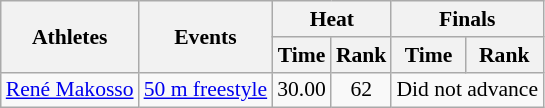<table class=wikitable style=font-size:90%>
<tr>
<th rowspan=2>Athletes</th>
<th rowspan=2>Events</th>
<th colspan=2>Heat</th>
<th colspan=2>Finals</th>
</tr>
<tr>
<th>Time</th>
<th>Rank</th>
<th>Time</th>
<th>Rank</th>
</tr>
<tr>
<td><a href='#'>René Makosso</a></td>
<td><a href='#'>50 m freestyle</a></td>
<td align=center>30.00</td>
<td align=center>62</td>
<td colspan=2 align=center>Did not advance</td>
</tr>
</table>
